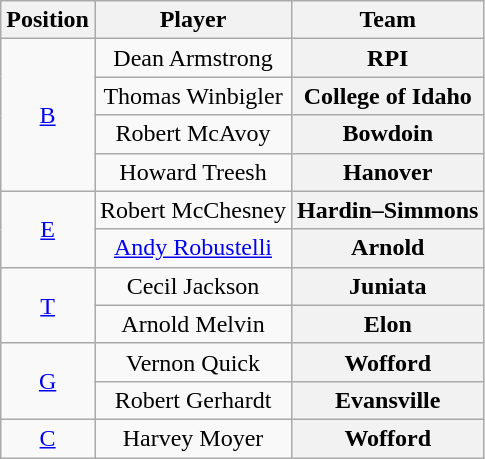<table class="wikitable">
<tr>
<th>Position</th>
<th>Player</th>
<th>Team</th>
</tr>
<tr style="text-align:center;">
<td rowspan="4"><a href='#'>B</a></td>
<td>Dean Armstrong</td>
<th Style = >RPI</th>
</tr>
<tr style="text-align:center;">
<td>Thomas Winbigler</td>
<th Style = >College of Idaho</th>
</tr>
<tr style="text-align:center;">
<td>Robert McAvoy</td>
<th Style = >Bowdoin</th>
</tr>
<tr style="text-align:center;">
<td>Howard Treesh</td>
<th Style = >Hanover</th>
</tr>
<tr style="text-align:center;">
<td rowspan="2"><a href='#'>E</a></td>
<td>Robert McChesney</td>
<th Style = >Hardin–Simmons</th>
</tr>
<tr style="text-align:center;">
<td><a href='#'>Andy Robustelli</a></td>
<th Style = >Arnold</th>
</tr>
<tr style="text-align:center;">
<td rowspan="2"><a href='#'>T</a></td>
<td>Cecil Jackson</td>
<th Style = >Juniata</th>
</tr>
<tr style="text-align:center;">
<td>Arnold Melvin</td>
<th Style = >Elon</th>
</tr>
<tr style="text-align:center;">
<td rowspan="2"><a href='#'>G</a></td>
<td>Vernon Quick</td>
<th Style = >Wofford</th>
</tr>
<tr style="text-align:center;">
<td>Robert Gerhardt</td>
<th Style = >Evansville</th>
</tr>
<tr style="text-align:center;">
<td><a href='#'>C</a></td>
<td>Harvey Moyer</td>
<th Style = >Wofford</th>
</tr>
</table>
